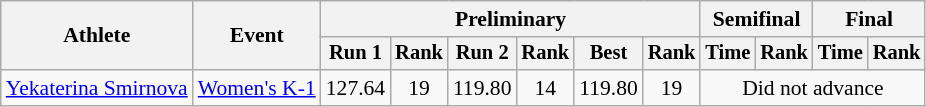<table class="wikitable" style="font-size:90%">
<tr>
<th rowspan=2>Athlete</th>
<th rowspan=2>Event</th>
<th colspan=6>Preliminary</th>
<th colspan=2>Semifinal</th>
<th colspan=2>Final</th>
</tr>
<tr style="font-size:95%">
<th>Run 1</th>
<th>Rank</th>
<th>Run 2</th>
<th>Rank</th>
<th>Best</th>
<th>Rank</th>
<th>Time</th>
<th>Rank</th>
<th>Time</th>
<th>Rank</th>
</tr>
<tr align=center>
<td align=left><a href='#'>Yekaterina Smirnova</a></td>
<td align=left><a href='#'>Women's K-1</a></td>
<td>127.64</td>
<td>19</td>
<td>119.80</td>
<td>14</td>
<td>119.80</td>
<td>19</td>
<td colspan=4>Did not advance</td>
</tr>
</table>
